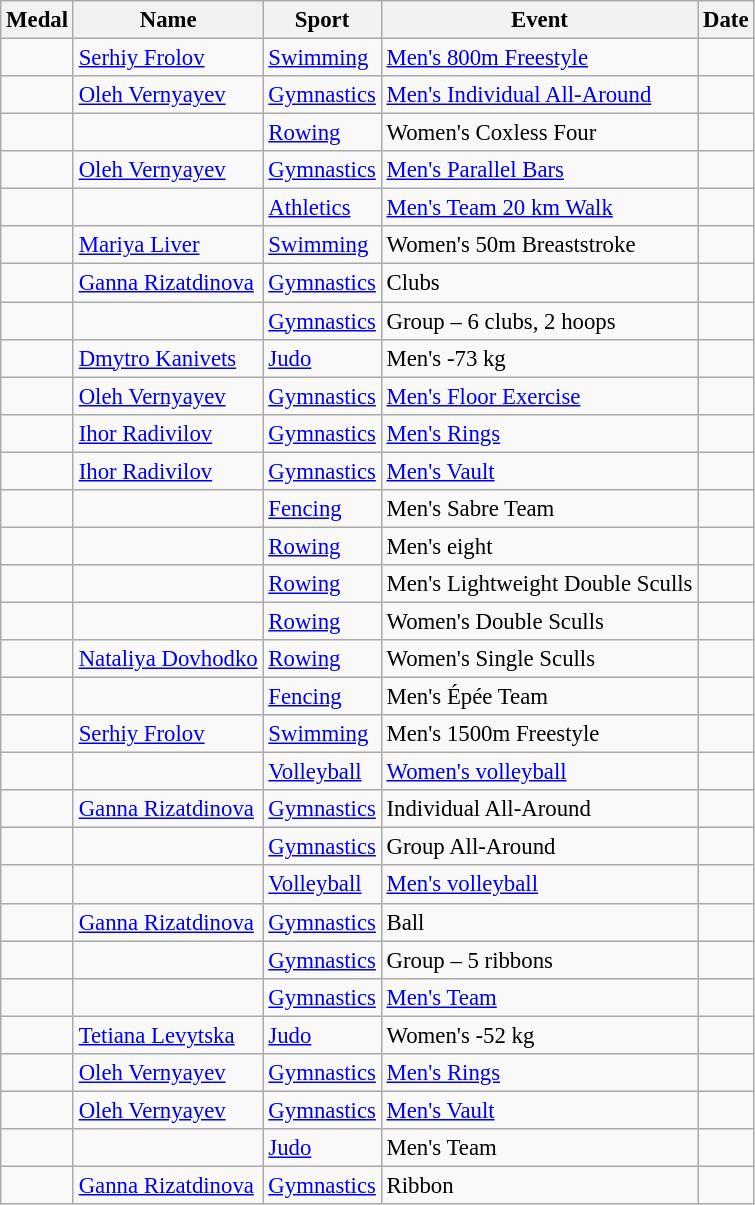<table class="wikitable sortable" style="font-size: 95%;">
<tr>
<th>Medal</th>
<th>Name</th>
<th>Sport</th>
<th>Event</th>
<th>Date</th>
</tr>
<tr>
<td></td>
<td><a href='#'>Serhiy Frolov</a></td>
<td><a href='#'>Swimming</a></td>
<td><a href='#'>Men's 800m Freestyle</a></td>
<td></td>
</tr>
<tr>
<td></td>
<td><a href='#'>Oleh Vernyayev</a></td>
<td><a href='#'>Gymnastics</a></td>
<td><a href='#'>Men's Individual All-Around</a></td>
<td></td>
</tr>
<tr>
<td></td>
<td></td>
<td><a href='#'>Rowing</a></td>
<td>Women's Coxless Four</td>
<td></td>
</tr>
<tr>
<td></td>
<td><a href='#'>Oleh Vernyayev</a></td>
<td><a href='#'>Gymnastics</a></td>
<td><a href='#'>Men's Parallel Bars</a></td>
<td></td>
</tr>
<tr>
<td></td>
<td></td>
<td><a href='#'>Athletics</a></td>
<td><a href='#'>Men's Team 20 km Walk</a></td>
<td></td>
</tr>
<tr>
<td></td>
<td><a href='#'>Mariya Liver</a></td>
<td><a href='#'>Swimming</a></td>
<td>Women's 50m Breaststroke</td>
<td></td>
</tr>
<tr>
<td></td>
<td><a href='#'>Ganna Rizatdinova</a></td>
<td><a href='#'>Gymnastics</a></td>
<td>Clubs</td>
<td></td>
</tr>
<tr>
<td></td>
<td></td>
<td><a href='#'>Gymnastics</a></td>
<td>Group – 6 clubs, 2 hoops</td>
<td></td>
</tr>
<tr>
<td></td>
<td><a href='#'>Dmytro Kanivets</a></td>
<td><a href='#'>Judo</a></td>
<td>Men's -73 kg</td>
<td></td>
</tr>
<tr>
<td></td>
<td><a href='#'>Oleh Vernyayev</a></td>
<td><a href='#'>Gymnastics</a></td>
<td><a href='#'>Men's Floor Exercise</a></td>
<td></td>
</tr>
<tr>
<td></td>
<td><a href='#'>Ihor Radivilov</a></td>
<td><a href='#'>Gymnastics</a></td>
<td><a href='#'>Men's Rings</a></td>
<td></td>
</tr>
<tr>
<td></td>
<td><a href='#'>Ihor Radivilov</a></td>
<td><a href='#'>Gymnastics</a></td>
<td><a href='#'>Men's Vault</a></td>
<td></td>
</tr>
<tr>
<td></td>
<td></td>
<td><a href='#'>Fencing</a></td>
<td>Men's Sabre Team</td>
<td></td>
</tr>
<tr>
<td></td>
<td></td>
<td><a href='#'>Rowing</a></td>
<td>Men's eight</td>
<td></td>
</tr>
<tr>
<td></td>
<td></td>
<td><a href='#'>Rowing</a></td>
<td>Men's Lightweight Double Sculls</td>
<td></td>
</tr>
<tr>
<td></td>
<td></td>
<td><a href='#'>Rowing</a></td>
<td>Women's Double Sculls</td>
<td></td>
</tr>
<tr>
<td></td>
<td><a href='#'>Nataliya Dovhodko</a></td>
<td><a href='#'>Rowing</a></td>
<td>Women's Single Sculls</td>
<td></td>
</tr>
<tr>
<td></td>
<td></td>
<td><a href='#'>Fencing</a></td>
<td>Men's Épée Team</td>
<td></td>
</tr>
<tr>
<td></td>
<td><a href='#'>Serhiy Frolov</a></td>
<td><a href='#'>Swimming</a></td>
<td>Men's 1500m Freestyle</td>
<td></td>
</tr>
<tr>
<td></td>
<td></td>
<td><a href='#'>Volleyball</a></td>
<td><a href='#'>Women's volleyball</a></td>
<td></td>
</tr>
<tr>
<td></td>
<td><a href='#'>Ganna Rizatdinova</a></td>
<td><a href='#'>Gymnastics</a></td>
<td>Individual All-Around</td>
<td></td>
</tr>
<tr>
<td></td>
<td></td>
<td><a href='#'>Gymnastics</a></td>
<td>Group All-Around</td>
<td></td>
</tr>
<tr>
<td></td>
<td></td>
<td><a href='#'>Volleyball</a></td>
<td><a href='#'>Men's volleyball</a></td>
<td></td>
</tr>
<tr>
<td></td>
<td><a href='#'>Ganna Rizatdinova</a></td>
<td><a href='#'>Gymnastics</a></td>
<td>Ball</td>
<td></td>
</tr>
<tr>
<td></td>
<td></td>
<td><a href='#'>Gymnastics</a></td>
<td>Group – 5 ribbons</td>
<td></td>
</tr>
<tr>
<td></td>
<td></td>
<td><a href='#'>Gymnastics</a></td>
<td><a href='#'>Men's Team</a></td>
<td></td>
</tr>
<tr>
<td></td>
<td><a href='#'>Tetiana Levytska</a></td>
<td><a href='#'>Judo</a></td>
<td>Women's -52 kg</td>
<td></td>
</tr>
<tr>
<td></td>
<td><a href='#'>Oleh Vernyayev</a></td>
<td><a href='#'>Gymnastics</a></td>
<td><a href='#'>Men's Rings</a></td>
<td></td>
</tr>
<tr>
<td></td>
<td><a href='#'>Oleh Vernyayev</a></td>
<td><a href='#'>Gymnastics</a></td>
<td><a href='#'>Men's Vault</a></td>
<td></td>
</tr>
<tr>
<td></td>
<td></td>
<td><a href='#'>Judo</a></td>
<td>Men's Team</td>
<td></td>
</tr>
<tr>
<td></td>
<td><a href='#'>Ganna Rizatdinova</a></td>
<td><a href='#'>Gymnastics</a></td>
<td>Ribbon</td>
<td></td>
</tr>
</table>
